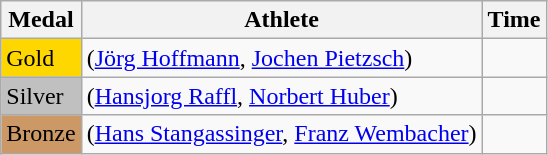<table class="wikitable">
<tr>
<th>Medal</th>
<th>Athlete</th>
<th>Time</th>
</tr>
<tr>
<td bgcolor="gold">Gold</td>
<td> (<a href='#'>Jörg Hoffmann</a>, <a href='#'>Jochen Pietzsch</a>)</td>
<td></td>
</tr>
<tr>
<td bgcolor="silver">Silver</td>
<td> (<a href='#'>Hansjorg Raffl</a>, <a href='#'>Norbert Huber</a>)</td>
<td></td>
</tr>
<tr>
<td bgcolor="CC9966">Bronze</td>
<td> (<a href='#'>Hans Stangassinger</a>, <a href='#'>Franz Wembacher</a>)</td>
<td></td>
</tr>
</table>
